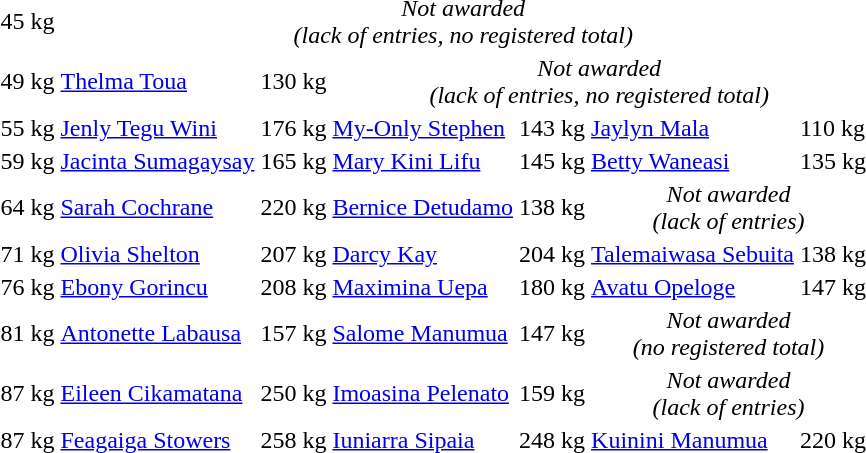<table>
<tr>
<td>45 kg</td>
<td align=center colspan=6><em>Not awarded<br>(lack of entries, no registered total)</em></td>
</tr>
<tr>
<td>49 kg</td>
<td><a href='#'>Thelma Toua</a><br></td>
<td>130 kg</td>
<td align=center colspan=4><em>Not awarded<br>(lack of entries, no registered total)</em></td>
</tr>
<tr>
<td>55 kg</td>
<td><a href='#'>Jenly Tegu Wini</a><br></td>
<td>176 kg</td>
<td><a href='#'>My-Only Stephen</a><br></td>
<td>143 kg</td>
<td><a href='#'>Jaylyn Mala</a><br></td>
<td>110 kg</td>
</tr>
<tr>
<td>59 kg</td>
<td><a href='#'>Jacinta Sumagaysay</a><br></td>
<td>165 kg</td>
<td><a href='#'>Mary Kini Lifu</a><br></td>
<td>145 kg</td>
<td><a href='#'>Betty Waneasi</a><br></td>
<td>135 kg</td>
</tr>
<tr>
<td>64 kg</td>
<td><a href='#'>Sarah Cochrane</a><br></td>
<td>220 kg</td>
<td><a href='#'>Bernice Detudamo</a><br></td>
<td>138 kg</td>
<td align=center colspan=2><em>Not awarded<br>(lack of entries)</em></td>
</tr>
<tr>
<td>71 kg</td>
<td><a href='#'>Olivia Shelton</a><br></td>
<td>207 kg</td>
<td><a href='#'>Darcy Kay</a><br></td>
<td>204 kg</td>
<td><a href='#'>Talemaiwasa Sebuita</a><br></td>
<td>138 kg</td>
</tr>
<tr>
<td>76 kg</td>
<td><a href='#'>Ebony Gorincu</a><br></td>
<td>208 kg</td>
<td><a href='#'>Maximina Uepa</a><br></td>
<td>180 kg</td>
<td><a href='#'>Avatu Opeloge</a><br></td>
<td>147 kg</td>
</tr>
<tr>
<td>81 kg</td>
<td><a href='#'>Antonette Labausa</a><br></td>
<td>157 kg</td>
<td><a href='#'>Salome Manumua</a><br></td>
<td>147 kg</td>
<td align=center colspan=2><em>Not awarded<br>(no registered total)</em></td>
</tr>
<tr>
<td>87 kg</td>
<td><a href='#'>Eileen Cikamatana</a><br></td>
<td>250 kg</td>
<td><a href='#'>Imoasina Pelenato</a><br></td>
<td>159 kg</td>
<td align=center colspan=2><em>Not awarded<br>(lack of entries)</em></td>
</tr>
<tr>
<td>87 kg</td>
<td><a href='#'>Feagaiga Stowers</a><br></td>
<td>258 kg</td>
<td><a href='#'>Iuniarra Sipaia</a><br></td>
<td>248 kg</td>
<td><a href='#'>Kuinini Manumua</a><br></td>
<td>220 kg</td>
</tr>
</table>
